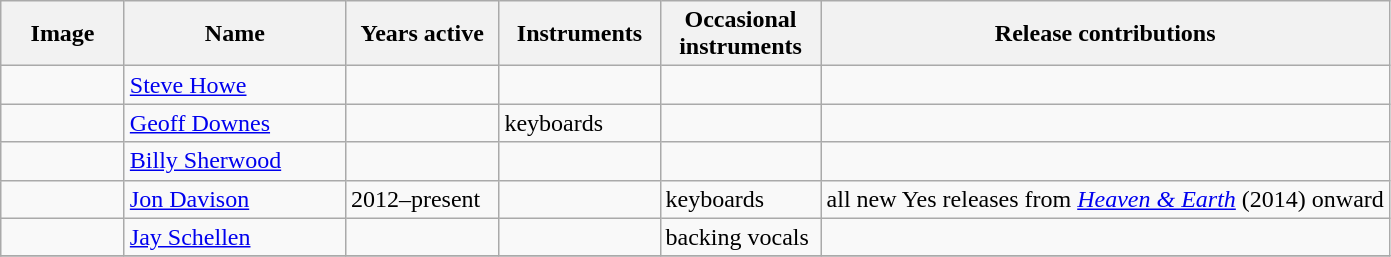<table class="wikitable">
<tr>
<th width="75">Image</th>
<th width="140">Name</th>
<th width="95">Years active</th>
<th width="100">Instruments</th>
<th width="100">Occasional instruments</th>
<th>Release contributions</th>
</tr>
<tr>
<td></td>
<td><a href='#'>Steve Howe</a></td>
<td></td>
<td></td>
<td></td>
<td></td>
</tr>
<tr>
<td></td>
<td><a href='#'>Geoff Downes</a></td>
<td></td>
<td>keyboards</td>
<td></td>
<td></td>
</tr>
<tr>
<td></td>
<td><a href='#'>Billy Sherwood</a></td>
<td></td>
<td></td>
<td></td>
<td></td>
</tr>
<tr>
<td></td>
<td><a href='#'>Jon Davison</a></td>
<td>2012–present</td>
<td></td>
<td>keyboards</td>
<td>all new Yes releases from <em><a href='#'>Heaven & Earth</a></em> (2014) onward</td>
</tr>
<tr>
<td></td>
<td><a href='#'>Jay Schellen</a></td>
<td></td>
<td></td>
<td>backing vocals</td>
<td></td>
</tr>
<tr>
</tr>
</table>
